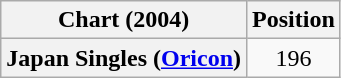<table class="wikitable plainrowheaders" style="text-align:center">
<tr>
<th scope="col">Chart (2004)</th>
<th scope="col">Position</th>
</tr>
<tr>
<th scope="row">Japan Singles (<a href='#'>Oricon</a>)</th>
<td style="text-align:center;">196</td>
</tr>
</table>
